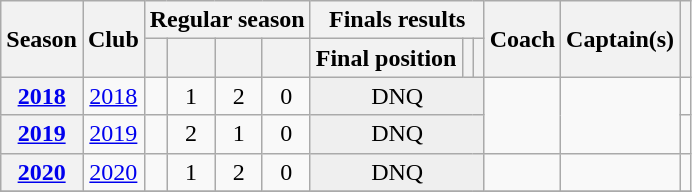<table class="wikitable sortable plainrowheaders" style="text-align:center;">
<tr>
<th scope="col" rowspan=2>Season</th>
<th scope="col" class="unsortable" rowspan=2>Club</th>
<th scope="col" colspan="4">Regular season</th>
<th scope="col" colspan="3">Finals results</th>
<th scope="col" rowspan=2>Coach</th>
<th scope="col" rowspan=2>Captain(s)</th>
<th scope="col" class="unsortable" rowspan=2></th>
</tr>
<tr>
<th scope="col"></th>
<th scope="col"></th>
<th scope="col"></th>
<th scope="col"></th>
<th scope="col">Final position</th>
<th scope="col"></th>
<th scope="col"></th>
</tr>
<tr>
<th scope="row" style="text-align:center;"><a href='#'>2018</a></th>
<td><a href='#'>2018</a></td>
<td></td>
<td>1</td>
<td>2</td>
<td>0</td>
<td colspan=3 style="background:#efefef;">DNQ</td>
<td rowspan=2></td>
<td rowspan=2></td>
<td></td>
</tr>
<tr>
<th scope="row" style="text-align:center;"><a href='#'>2019</a></th>
<td><a href='#'>2019</a></td>
<td></td>
<td>2</td>
<td>1</td>
<td>0</td>
<td colspan=3 style="background:#efefef;">DNQ</td>
<td></td>
</tr>
<tr>
<th scope="row" style="text-align:center;"><a href='#'>2020</a></th>
<td><a href='#'>2020</a></td>
<td></td>
<td>1</td>
<td>2</td>
<td>0</td>
<td colspan=3 style="background:#efefef;">DNQ</td>
<td></td>
<td></td>
<td></td>
</tr>
<tr>
</tr>
</table>
